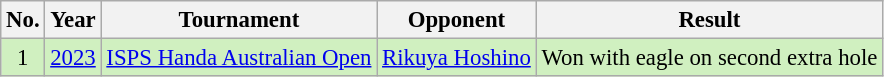<table class="wikitable" style="font-size:95%;">
<tr>
<th>No.</th>
<th>Year</th>
<th>Tournament</th>
<th>Opponent</th>
<th>Result</th>
</tr>
<tr style="background:#D0F0C0;">
<td align=center>1</td>
<td><a href='#'>2023</a></td>
<td><a href='#'>ISPS Handa Australian Open</a></td>
<td> <a href='#'>Rikuya Hoshino</a></td>
<td>Won with eagle on second extra hole</td>
</tr>
</table>
